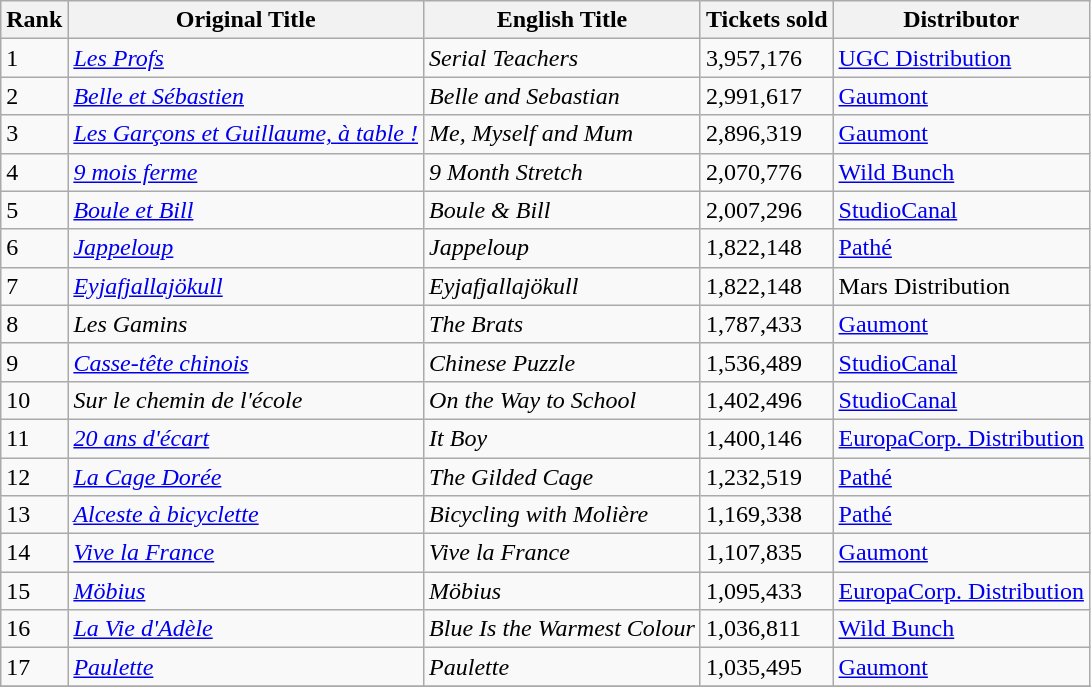<table class="wikitable sortable">
<tr>
<th>Rank</th>
<th>Original Title</th>
<th>English Title</th>
<th>Tickets sold</th>
<th>Distributor</th>
</tr>
<tr>
<td>1</td>
<td><em><a href='#'>Les Profs</a></em></td>
<td><em>Serial Teachers</em></td>
<td>3,957,176</td>
<td><a href='#'>UGC Distribution</a></td>
</tr>
<tr>
<td>2</td>
<td><em><a href='#'>Belle et Sébastien</a></em></td>
<td><em>Belle and Sebastian</em></td>
<td>2,991,617</td>
<td><a href='#'>Gaumont</a></td>
</tr>
<tr>
<td>3</td>
<td><em><a href='#'>Les Garçons et Guillaume, à table !</a></em></td>
<td><em>Me, Myself and Mum</em></td>
<td>2,896,319</td>
<td><a href='#'>Gaumont</a></td>
</tr>
<tr>
<td>4</td>
<td><em><a href='#'>9 mois ferme</a></em></td>
<td><em>9 Month Stretch</em></td>
<td>2,070,776</td>
<td><a href='#'>Wild Bunch</a></td>
</tr>
<tr>
<td>5</td>
<td><em><a href='#'>Boule et Bill</a></em></td>
<td><em>Boule & Bill</em></td>
<td>2,007,296</td>
<td><a href='#'>StudioCanal</a></td>
</tr>
<tr>
<td>6</td>
<td><em><a href='#'>Jappeloup</a></em></td>
<td><em>Jappeloup</em></td>
<td>1,822,148</td>
<td><a href='#'>Pathé</a></td>
</tr>
<tr>
<td>7</td>
<td><em><a href='#'>Eyjafjallajökull</a></em></td>
<td><em>Eyjafjallajökull</em></td>
<td>1,822,148</td>
<td>Mars Distribution</td>
</tr>
<tr>
<td>8</td>
<td><em>Les Gamins</em></td>
<td><em>The Brats</em></td>
<td>1,787,433</td>
<td><a href='#'>Gaumont</a></td>
</tr>
<tr>
<td>9</td>
<td><em><a href='#'>Casse-tête chinois</a></em></td>
<td><em>Chinese Puzzle</em></td>
<td>1,536,489</td>
<td><a href='#'>StudioCanal</a></td>
</tr>
<tr>
<td>10</td>
<td><em>Sur le chemin de l'école</em></td>
<td><em>On the Way to School</em></td>
<td>1,402,496</td>
<td><a href='#'>StudioCanal</a></td>
</tr>
<tr>
<td>11</td>
<td><em><a href='#'>20 ans d'écart</a></em></td>
<td><em>It Boy</em></td>
<td>1,400,146</td>
<td><a href='#'>EuropaCorp. Distribution</a></td>
</tr>
<tr>
<td>12</td>
<td><em><a href='#'>La Cage Dorée</a></em></td>
<td><em>The Gilded Cage</em></td>
<td>1,232,519</td>
<td><a href='#'>Pathé</a></td>
</tr>
<tr>
<td>13</td>
<td><em><a href='#'>Alceste à bicyclette</a></em></td>
<td><em>Bicycling with Molière</em></td>
<td>1,169,338</td>
<td><a href='#'>Pathé</a></td>
</tr>
<tr>
<td>14</td>
<td><em><a href='#'>Vive la France</a></em></td>
<td><em>Vive la France</em></td>
<td>1,107,835</td>
<td><a href='#'>Gaumont</a></td>
</tr>
<tr>
<td>15</td>
<td><em><a href='#'>Möbius</a></em></td>
<td><em>Möbius</em></td>
<td>1,095,433</td>
<td><a href='#'>EuropaCorp. Distribution</a></td>
</tr>
<tr>
<td>16</td>
<td><em><a href='#'>La Vie d'Adèle</a></em></td>
<td><em>Blue Is the Warmest Colour</em></td>
<td>1,036,811</td>
<td><a href='#'>Wild Bunch</a></td>
</tr>
<tr>
<td>17</td>
<td><em><a href='#'>Paulette</a></em></td>
<td><em>Paulette</em></td>
<td>1,035,495</td>
<td><a href='#'>Gaumont</a></td>
</tr>
<tr>
</tr>
</table>
